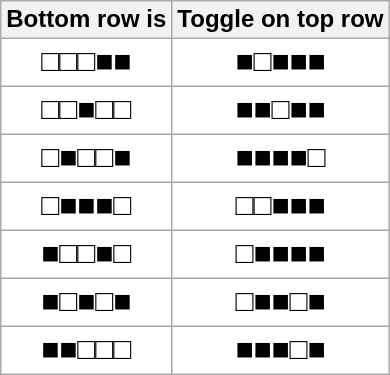<table class="wikitable" style="background:#ffffff;text-align:center;font:125% Courier New;">
<tr style="font:80% sans-serif;">
<th>Bottom row is</th>
<th>Toggle on top row</th>
</tr>
<tr>
<td>□□□■■</td>
<td>■□■■■</td>
</tr>
<tr>
<td>□□■□□</td>
<td>■■□■■</td>
</tr>
<tr>
<td>□■□□■</td>
<td>■■■■□</td>
</tr>
<tr>
<td>□■■■□</td>
<td>□□■■■</td>
</tr>
<tr>
<td>■□□■□</td>
<td>□■■■■</td>
</tr>
<tr>
<td>■□■□■</td>
<td>□■■□■</td>
</tr>
<tr>
<td>■■□□□</td>
<td>■■■□■</td>
</tr>
</table>
